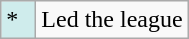<table class="wikitable">
<tr>
<td style="background:#CFECEC; width:1em">*</td>
<td>Led the league</td>
</tr>
</table>
